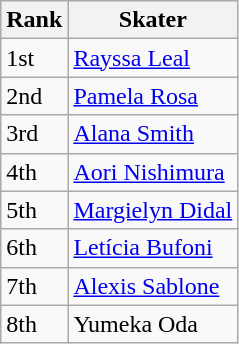<table class="wikitable">
<tr>
<th>Rank</th>
<th>Skater</th>
</tr>
<tr>
<td>1st</td>
<td><a href='#'>Rayssa Leal</a></td>
</tr>
<tr>
<td>2nd</td>
<td><a href='#'>Pamela Rosa</a></td>
</tr>
<tr>
<td>3rd</td>
<td><a href='#'>Alana Smith</a></td>
</tr>
<tr>
<td>4th</td>
<td><a href='#'>Aori Nishimura</a></td>
</tr>
<tr>
<td>5th</td>
<td><a href='#'>Margielyn Didal</a></td>
</tr>
<tr>
<td>6th</td>
<td><a href='#'>Letícia Bufoni</a></td>
</tr>
<tr>
<td>7th</td>
<td><a href='#'>Alexis Sablone</a></td>
</tr>
<tr>
<td>8th</td>
<td>Yumeka Oda</td>
</tr>
</table>
